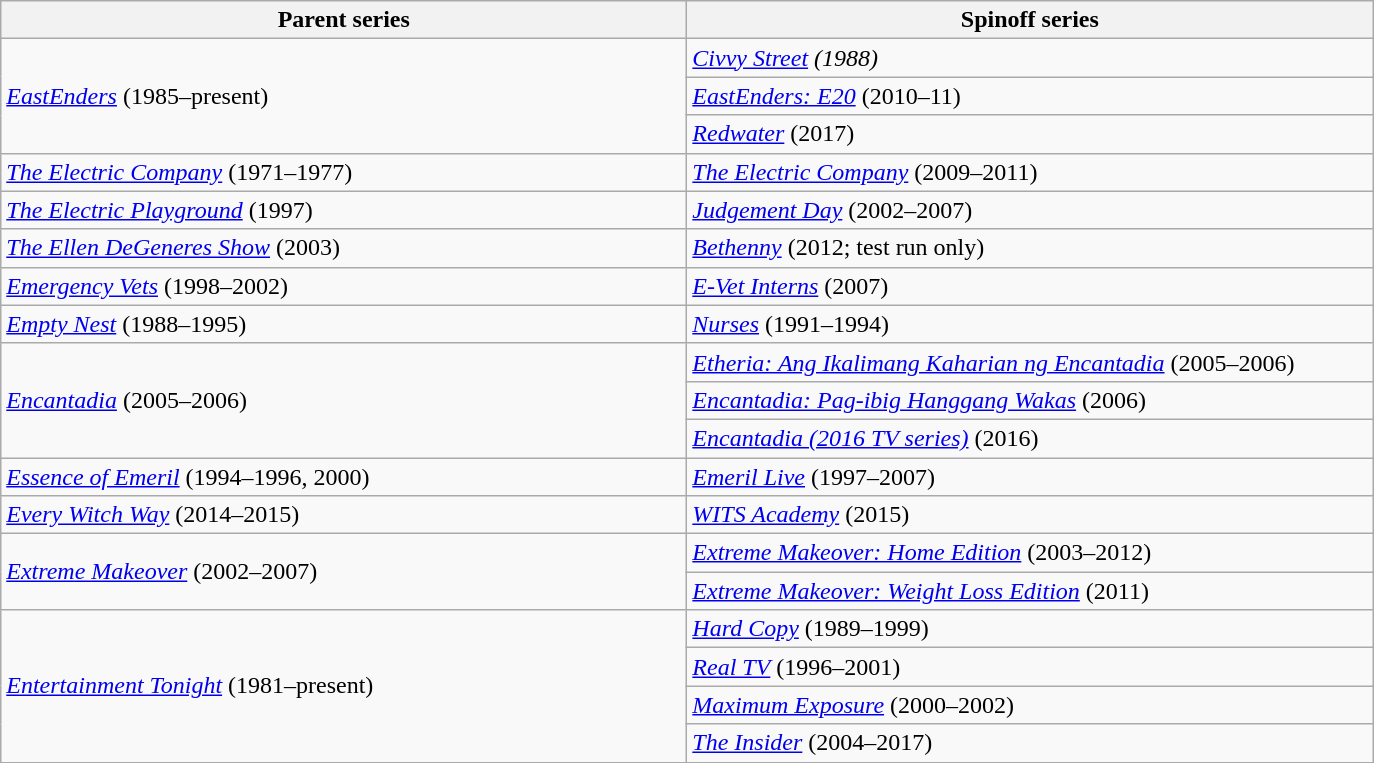<table class="wikitable">
<tr>
<th width="450">Parent series</th>
<th width="450">Spinoff series</th>
</tr>
<tr>
<td rowspan="3"><em><a href='#'>EastEnders</a></em> (1985–present)</td>
<td><em><a href='#'>Civvy Street</a> (1988)</em></td>
</tr>
<tr>
<td><em><a href='#'>EastEnders: E20</a></em> (2010–11)</td>
</tr>
<tr>
<td><em><a href='#'>Redwater</a></em> (2017)</td>
</tr>
<tr>
<td><em><a href='#'>The Electric Company</a></em> (1971–1977)</td>
<td><em><a href='#'>The Electric Company</a></em> (2009–2011)</td>
</tr>
<tr>
<td><em><a href='#'>The Electric Playground</a></em> (1997)</td>
<td><em><a href='#'>Judgement Day</a></em> (2002–2007)</td>
</tr>
<tr>
<td><em><a href='#'>The Ellen DeGeneres Show</a></em> (2003)</td>
<td><em><a href='#'>Bethenny</a></em> (2012; test run only)</td>
</tr>
<tr>
<td><em><a href='#'>Emergency Vets</a></em> (1998–2002)</td>
<td><em><a href='#'>E-Vet Interns</a></em> (2007)</td>
</tr>
<tr>
<td><em><a href='#'>Empty Nest</a></em> (1988–1995)</td>
<td><em><a href='#'>Nurses</a></em> (1991–1994)</td>
</tr>
<tr>
<td rowspan="3"><em><a href='#'>Encantadia</a></em> (2005–2006)</td>
<td><em><a href='#'>Etheria: Ang Ikalimang Kaharian ng Encantadia</a></em> (2005–2006)</td>
</tr>
<tr>
<td><em><a href='#'>Encantadia: Pag-ibig Hanggang Wakas</a></em> (2006)</td>
</tr>
<tr>
<td><em><a href='#'>Encantadia (2016 TV series)</a></em> (2016)</td>
</tr>
<tr>
<td><em><a href='#'>Essence of Emeril</a></em> (1994–1996, 2000)</td>
<td><em><a href='#'>Emeril Live</a></em> (1997–2007)</td>
</tr>
<tr>
<td><em><a href='#'>Every Witch Way</a></em> (2014–2015)</td>
<td><em><a href='#'>WITS Academy</a></em> (2015)</td>
</tr>
<tr>
<td rowspan="2"><em><a href='#'>Extreme Makeover</a></em> (2002–2007)</td>
<td><em><a href='#'>Extreme Makeover: Home Edition</a></em> (2003–2012)</td>
</tr>
<tr>
<td><em><a href='#'>Extreme Makeover: Weight Loss Edition</a></em> (2011)</td>
</tr>
<tr>
<td rowspan="4"><em><a href='#'>Entertainment Tonight</a></em> (1981–present)</td>
<td><em><a href='#'>Hard Copy</a></em> (1989–1999)</td>
</tr>
<tr>
<td><em><a href='#'>Real TV</a></em> (1996–2001)</td>
</tr>
<tr>
<td><em><a href='#'>Maximum Exposure</a></em> (2000–2002)</td>
</tr>
<tr>
<td><em><a href='#'>The Insider</a></em> (2004–2017)</td>
</tr>
</table>
